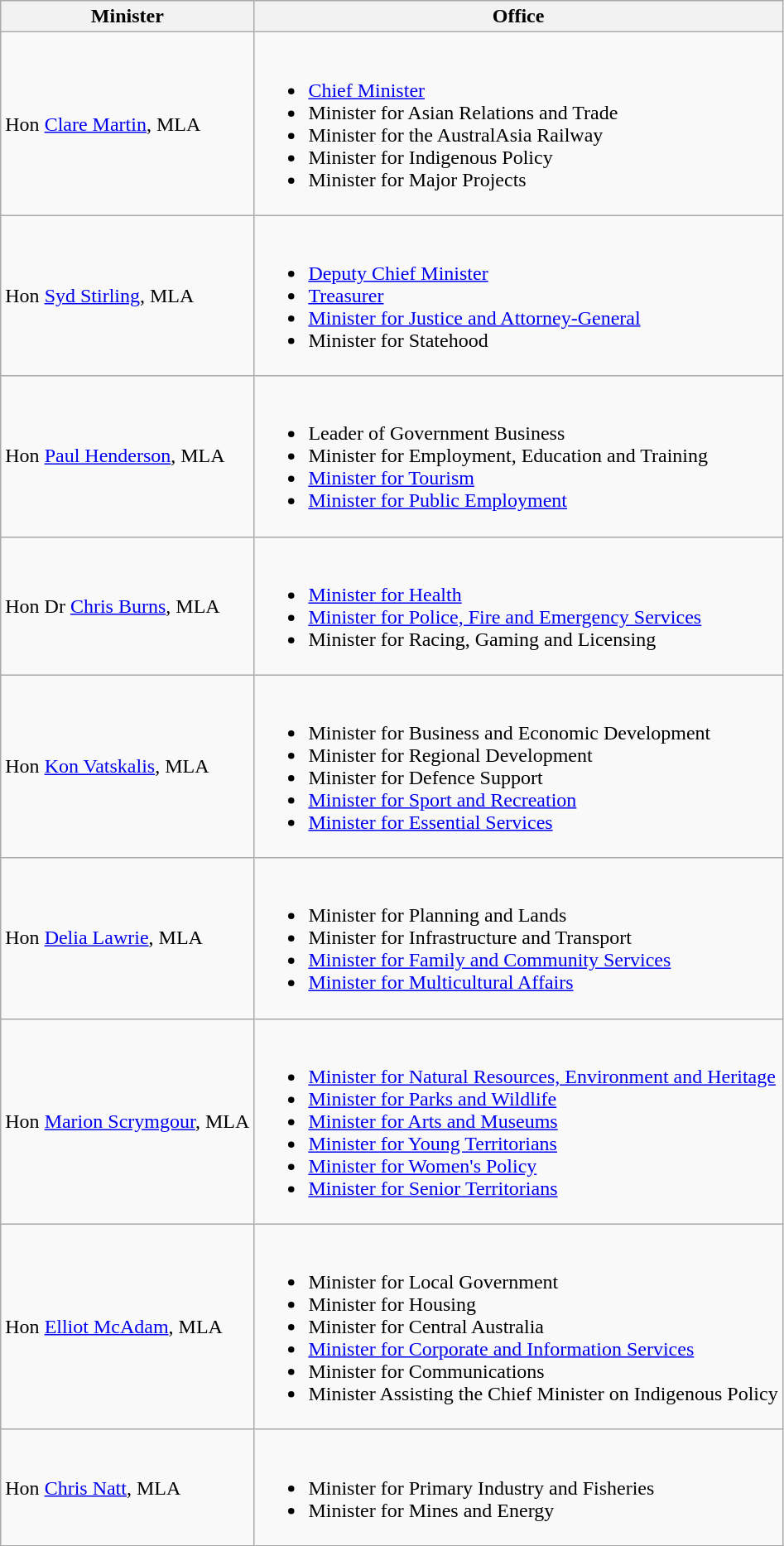<table class="wikitable">
<tr>
<th>Minister</th>
<th>Office</th>
</tr>
<tr>
<td>Hon <a href='#'>Clare Martin</a>, MLA</td>
<td><br><ul><li><a href='#'>Chief Minister</a></li><li>Minister for Asian Relations and Trade</li><li>Minister for the AustralAsia Railway</li><li>Minister for Indigenous Policy</li><li>Minister for Major Projects</li></ul></td>
</tr>
<tr>
<td>Hon <a href='#'>Syd Stirling</a>, MLA</td>
<td><br><ul><li><a href='#'>Deputy Chief Minister</a></li><li><a href='#'>Treasurer</a></li><li><a href='#'>Minister for Justice and Attorney-General</a></li><li>Minister for Statehood</li></ul></td>
</tr>
<tr>
<td>Hon <a href='#'>Paul Henderson</a>, MLA</td>
<td><br><ul><li>Leader of Government Business</li><li>Minister for Employment, Education and Training</li><li><a href='#'>Minister for Tourism</a></li><li><a href='#'>Minister for Public Employment</a></li></ul></td>
</tr>
<tr>
<td>Hon Dr <a href='#'>Chris Burns</a>, MLA</td>
<td><br><ul><li><a href='#'>Minister for Health</a></li><li><a href='#'>Minister for Police, Fire and Emergency Services</a></li><li>Minister for Racing, Gaming and Licensing</li></ul></td>
</tr>
<tr>
<td>Hon <a href='#'>Kon Vatskalis</a>, MLA</td>
<td><br><ul><li>Minister for Business and Economic Development</li><li>Minister for Regional Development</li><li>Minister for Defence Support</li><li><a href='#'>Minister for Sport and Recreation</a></li><li><a href='#'>Minister for Essential Services</a></li></ul></td>
</tr>
<tr>
<td>Hon <a href='#'>Delia Lawrie</a>, MLA</td>
<td><br><ul><li>Minister for Planning and Lands</li><li>Minister for Infrastructure and Transport</li><li><a href='#'>Minister for Family and Community Services</a></li><li><a href='#'>Minister for Multicultural Affairs</a></li></ul></td>
</tr>
<tr>
<td>Hon <a href='#'>Marion Scrymgour</a>, MLA</td>
<td><br><ul><li><a href='#'>Minister for Natural Resources, Environment and Heritage</a></li><li><a href='#'>Minister for Parks and Wildlife</a></li><li><a href='#'>Minister for Arts and Museums</a></li><li><a href='#'>Minister for Young Territorians</a></li><li><a href='#'>Minister for Women's Policy</a></li><li><a href='#'>Minister for Senior Territorians</a></li></ul></td>
</tr>
<tr>
<td>Hon <a href='#'>Elliot McAdam</a>, MLA</td>
<td><br><ul><li>Minister for Local Government</li><li>Minister for Housing</li><li>Minister for Central Australia</li><li><a href='#'>Minister for Corporate and Information Services</a></li><li>Minister for Communications</li><li>Minister Assisting the Chief Minister on Indigenous Policy</li></ul></td>
</tr>
<tr>
<td>Hon <a href='#'>Chris Natt</a>, MLA</td>
<td><br><ul><li>Minister for Primary Industry and Fisheries</li><li>Minister for Mines and Energy</li></ul></td>
</tr>
</table>
